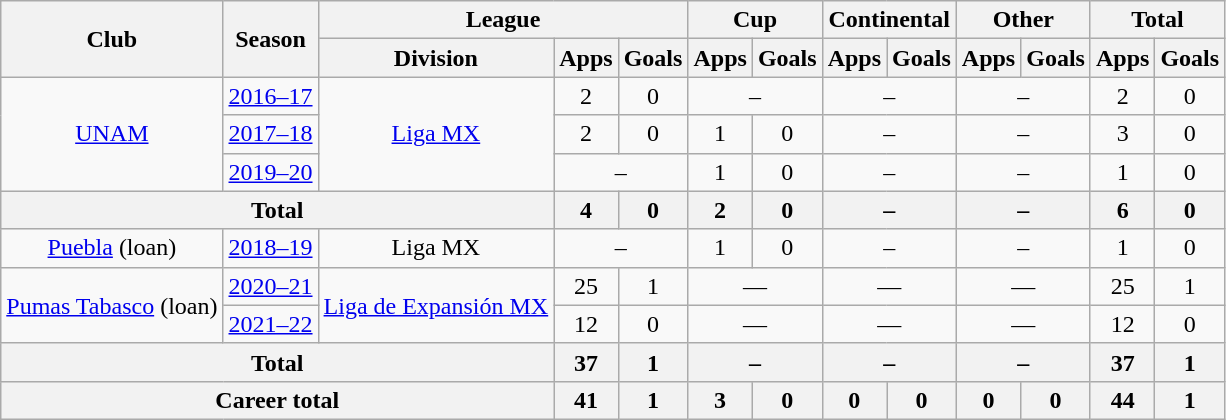<table class="wikitable" style="text-align: center">
<tr>
<th rowspan="2">Club</th>
<th rowspan="2">Season</th>
<th colspan="3">League</th>
<th colspan="2">Cup</th>
<th colspan="2">Continental</th>
<th colspan="2">Other</th>
<th colspan="2">Total</th>
</tr>
<tr>
<th>Division</th>
<th>Apps</th>
<th>Goals</th>
<th>Apps</th>
<th>Goals</th>
<th>Apps</th>
<th>Goals</th>
<th>Apps</th>
<th>Goals</th>
<th>Apps</th>
<th>Goals</th>
</tr>
<tr>
<td rowspan="3"><a href='#'>UNAM</a></td>
<td><a href='#'>2016–17</a></td>
<td rowspan="3"><a href='#'>Liga MX</a></td>
<td>2</td>
<td>0</td>
<td colspan="2">–</td>
<td colspan="2">–</td>
<td colspan="2">–</td>
<td>2</td>
<td>0</td>
</tr>
<tr>
<td><a href='#'>2017–18</a></td>
<td>2</td>
<td>0</td>
<td>1</td>
<td>0</td>
<td colspan="2">–</td>
<td colspan="2">–</td>
<td>3</td>
<td>0</td>
</tr>
<tr>
<td><a href='#'>2019–20</a></td>
<td colspan="2">–</td>
<td>1</td>
<td>0</td>
<td colspan="2">–</td>
<td colspan="2">–</td>
<td>1</td>
<td>0</td>
</tr>
<tr>
<th colspan="3">Total</th>
<th>4</th>
<th>0</th>
<th>2</th>
<th>0</th>
<th colspan="2">–</th>
<th colspan="2">–</th>
<th>6</th>
<th>0</th>
</tr>
<tr>
<td><a href='#'>Puebla</a> (loan)</td>
<td><a href='#'>2018–19</a></td>
<td>Liga MX</td>
<td colspan="2">–</td>
<td>1</td>
<td>0</td>
<td colspan="2">–</td>
<td colspan="2">–</td>
<td>1</td>
<td>0</td>
</tr>
<tr>
<td rowspan="2"><a href='#'>Pumas Tabasco</a> (loan)</td>
<td><a href='#'>2020–21</a></td>
<td rowspan="2"><a href='#'>Liga de Expansión MX</a></td>
<td>25</td>
<td>1</td>
<td colspan=2>—</td>
<td colspan=2>—</td>
<td colspan=2>—</td>
<td>25</td>
<td>1</td>
</tr>
<tr>
<td><a href='#'>2021–22</a></td>
<td>12</td>
<td>0</td>
<td colspan=2>—</td>
<td colspan=2>—</td>
<td colspan=2>—</td>
<td>12</td>
<td>0</td>
</tr>
<tr>
<th colspan="3">Total</th>
<th>37</th>
<th>1</th>
<th colspan="2">–</th>
<th colspan="2">–</th>
<th colspan="2">–</th>
<th>37</th>
<th>1</th>
</tr>
<tr>
<th colspan="3"><strong>Career total</strong></th>
<th>41</th>
<th>1</th>
<th>3</th>
<th>0</th>
<th>0</th>
<th>0</th>
<th>0</th>
<th>0</th>
<th>44</th>
<th>1</th>
</tr>
</table>
